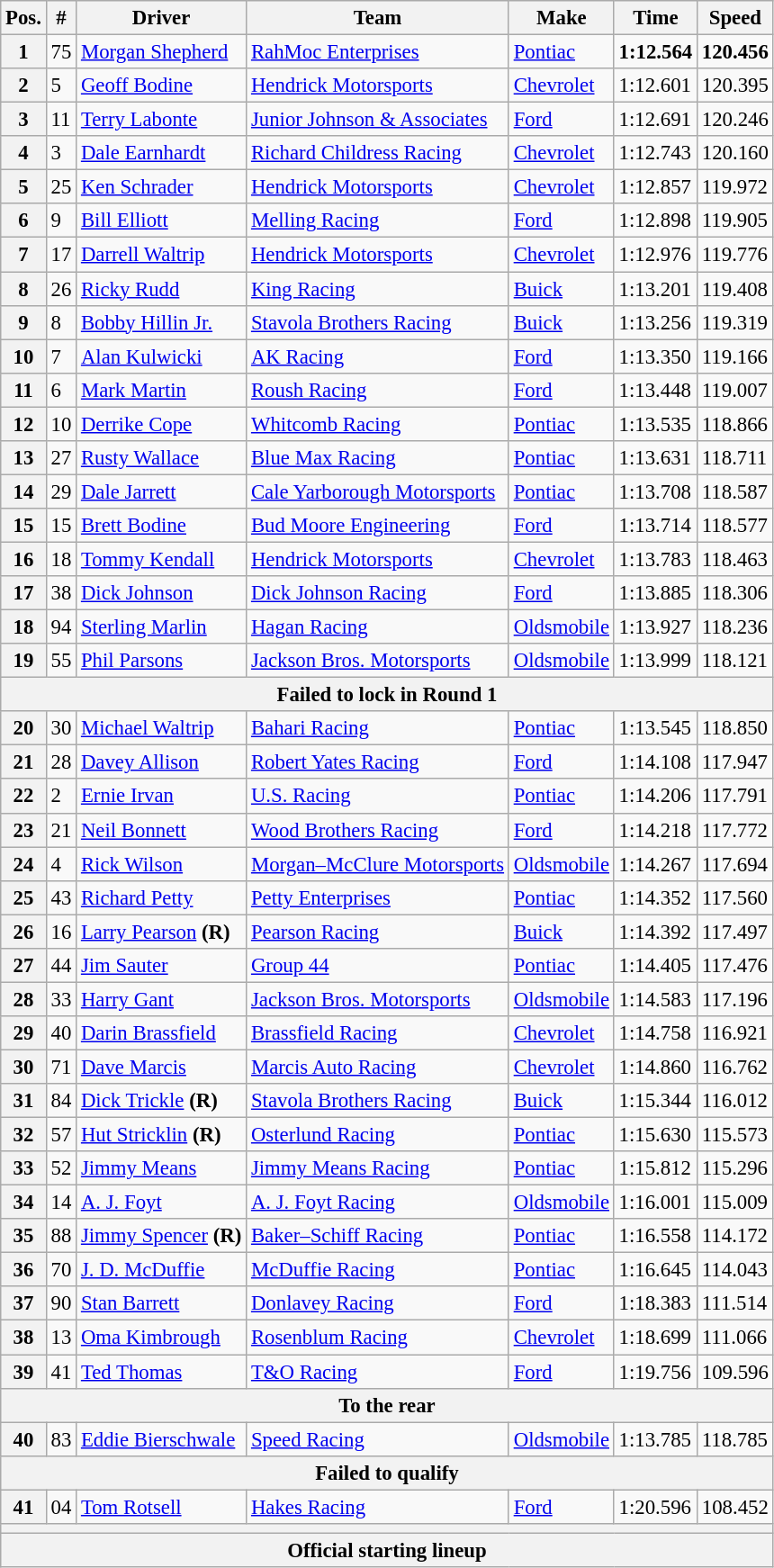<table class="wikitable" style="font-size:95%">
<tr>
<th>Pos.</th>
<th>#</th>
<th>Driver</th>
<th>Team</th>
<th>Make</th>
<th>Time</th>
<th>Speed</th>
</tr>
<tr>
<th>1</th>
<td>75</td>
<td><a href='#'>Morgan Shepherd</a></td>
<td><a href='#'>RahMoc Enterprises</a></td>
<td><a href='#'>Pontiac</a></td>
<td><strong>1:12.564</strong></td>
<td><strong>120.456</strong></td>
</tr>
<tr>
<th>2</th>
<td>5</td>
<td><a href='#'>Geoff Bodine</a></td>
<td><a href='#'>Hendrick Motorsports</a></td>
<td><a href='#'>Chevrolet</a></td>
<td>1:12.601</td>
<td>120.395</td>
</tr>
<tr>
<th>3</th>
<td>11</td>
<td><a href='#'>Terry Labonte</a></td>
<td><a href='#'>Junior Johnson & Associates</a></td>
<td><a href='#'>Ford</a></td>
<td>1:12.691</td>
<td>120.246</td>
</tr>
<tr>
<th>4</th>
<td>3</td>
<td><a href='#'>Dale Earnhardt</a></td>
<td><a href='#'>Richard Childress Racing</a></td>
<td><a href='#'>Chevrolet</a></td>
<td>1:12.743</td>
<td>120.160</td>
</tr>
<tr>
<th>5</th>
<td>25</td>
<td><a href='#'>Ken Schrader</a></td>
<td><a href='#'>Hendrick Motorsports</a></td>
<td><a href='#'>Chevrolet</a></td>
<td>1:12.857</td>
<td>119.972</td>
</tr>
<tr>
<th>6</th>
<td>9</td>
<td><a href='#'>Bill Elliott</a></td>
<td><a href='#'>Melling Racing</a></td>
<td><a href='#'>Ford</a></td>
<td>1:12.898</td>
<td>119.905</td>
</tr>
<tr>
<th>7</th>
<td>17</td>
<td><a href='#'>Darrell Waltrip</a></td>
<td><a href='#'>Hendrick Motorsports</a></td>
<td><a href='#'>Chevrolet</a></td>
<td>1:12.976</td>
<td>119.776</td>
</tr>
<tr>
<th>8</th>
<td>26</td>
<td><a href='#'>Ricky Rudd</a></td>
<td><a href='#'>King Racing</a></td>
<td><a href='#'>Buick</a></td>
<td>1:13.201</td>
<td>119.408</td>
</tr>
<tr>
<th>9</th>
<td>8</td>
<td><a href='#'>Bobby Hillin Jr.</a></td>
<td><a href='#'>Stavola Brothers Racing</a></td>
<td><a href='#'>Buick</a></td>
<td>1:13.256</td>
<td>119.319</td>
</tr>
<tr>
<th>10</th>
<td>7</td>
<td><a href='#'>Alan Kulwicki</a></td>
<td><a href='#'>AK Racing</a></td>
<td><a href='#'>Ford</a></td>
<td>1:13.350</td>
<td>119.166</td>
</tr>
<tr>
<th>11</th>
<td>6</td>
<td><a href='#'>Mark Martin</a></td>
<td><a href='#'>Roush Racing</a></td>
<td><a href='#'>Ford</a></td>
<td>1:13.448</td>
<td>119.007</td>
</tr>
<tr>
<th>12</th>
<td>10</td>
<td><a href='#'>Derrike Cope</a></td>
<td><a href='#'>Whitcomb Racing</a></td>
<td><a href='#'>Pontiac</a></td>
<td>1:13.535</td>
<td>118.866</td>
</tr>
<tr>
<th>13</th>
<td>27</td>
<td><a href='#'>Rusty Wallace</a></td>
<td><a href='#'>Blue Max Racing</a></td>
<td><a href='#'>Pontiac</a></td>
<td>1:13.631</td>
<td>118.711</td>
</tr>
<tr>
<th>14</th>
<td>29</td>
<td><a href='#'>Dale Jarrett</a></td>
<td><a href='#'>Cale Yarborough Motorsports</a></td>
<td><a href='#'>Pontiac</a></td>
<td>1:13.708</td>
<td>118.587</td>
</tr>
<tr>
<th>15</th>
<td>15</td>
<td><a href='#'>Brett Bodine</a></td>
<td><a href='#'>Bud Moore Engineering</a></td>
<td><a href='#'>Ford</a></td>
<td>1:13.714</td>
<td>118.577</td>
</tr>
<tr>
<th>16</th>
<td>18</td>
<td><a href='#'>Tommy Kendall</a></td>
<td><a href='#'>Hendrick Motorsports</a></td>
<td><a href='#'>Chevrolet</a></td>
<td>1:13.783</td>
<td>118.463</td>
</tr>
<tr>
<th>17</th>
<td>38</td>
<td><a href='#'>Dick Johnson</a></td>
<td><a href='#'>Dick Johnson Racing</a></td>
<td><a href='#'>Ford</a></td>
<td>1:13.885</td>
<td>118.306</td>
</tr>
<tr>
<th>18</th>
<td>94</td>
<td><a href='#'>Sterling Marlin</a></td>
<td><a href='#'>Hagan Racing</a></td>
<td><a href='#'>Oldsmobile</a></td>
<td>1:13.927</td>
<td>118.236</td>
</tr>
<tr>
<th>19</th>
<td>55</td>
<td><a href='#'>Phil Parsons</a></td>
<td><a href='#'>Jackson Bros. Motorsports</a></td>
<td><a href='#'>Oldsmobile</a></td>
<td>1:13.999</td>
<td>118.121</td>
</tr>
<tr>
<th colspan="7">Failed to lock in Round 1</th>
</tr>
<tr>
<th>20</th>
<td>30</td>
<td><a href='#'>Michael Waltrip</a></td>
<td><a href='#'>Bahari Racing</a></td>
<td><a href='#'>Pontiac</a></td>
<td>1:13.545</td>
<td>118.850</td>
</tr>
<tr>
<th>21</th>
<td>28</td>
<td><a href='#'>Davey Allison</a></td>
<td><a href='#'>Robert Yates Racing</a></td>
<td><a href='#'>Ford</a></td>
<td>1:14.108</td>
<td>117.947</td>
</tr>
<tr>
<th>22</th>
<td>2</td>
<td><a href='#'>Ernie Irvan</a></td>
<td><a href='#'>U.S. Racing</a></td>
<td><a href='#'>Pontiac</a></td>
<td>1:14.206</td>
<td>117.791</td>
</tr>
<tr>
<th>23</th>
<td>21</td>
<td><a href='#'>Neil Bonnett</a></td>
<td><a href='#'>Wood Brothers Racing</a></td>
<td><a href='#'>Ford</a></td>
<td>1:14.218</td>
<td>117.772</td>
</tr>
<tr>
<th>24</th>
<td>4</td>
<td><a href='#'>Rick Wilson</a></td>
<td><a href='#'>Morgan–McClure Motorsports</a></td>
<td><a href='#'>Oldsmobile</a></td>
<td>1:14.267</td>
<td>117.694</td>
</tr>
<tr>
<th>25</th>
<td>43</td>
<td><a href='#'>Richard Petty</a></td>
<td><a href='#'>Petty Enterprises</a></td>
<td><a href='#'>Pontiac</a></td>
<td>1:14.352</td>
<td>117.560</td>
</tr>
<tr>
<th>26</th>
<td>16</td>
<td><a href='#'>Larry Pearson</a> <strong>(R)</strong></td>
<td><a href='#'>Pearson Racing</a></td>
<td><a href='#'>Buick</a></td>
<td>1:14.392</td>
<td>117.497</td>
</tr>
<tr>
<th>27</th>
<td>44</td>
<td><a href='#'>Jim Sauter</a></td>
<td><a href='#'>Group 44</a></td>
<td><a href='#'>Pontiac</a></td>
<td>1:14.405</td>
<td>117.476</td>
</tr>
<tr>
<th>28</th>
<td>33</td>
<td><a href='#'>Harry Gant</a></td>
<td><a href='#'>Jackson Bros. Motorsports</a></td>
<td><a href='#'>Oldsmobile</a></td>
<td>1:14.583</td>
<td>117.196</td>
</tr>
<tr>
<th>29</th>
<td>40</td>
<td><a href='#'>Darin Brassfield</a></td>
<td><a href='#'>Brassfield Racing</a></td>
<td><a href='#'>Chevrolet</a></td>
<td>1:14.758</td>
<td>116.921</td>
</tr>
<tr>
<th>30</th>
<td>71</td>
<td><a href='#'>Dave Marcis</a></td>
<td><a href='#'>Marcis Auto Racing</a></td>
<td><a href='#'>Chevrolet</a></td>
<td>1:14.860</td>
<td>116.762</td>
</tr>
<tr>
<th>31</th>
<td>84</td>
<td><a href='#'>Dick Trickle</a> <strong>(R)</strong></td>
<td><a href='#'>Stavola Brothers Racing</a></td>
<td><a href='#'>Buick</a></td>
<td>1:15.344</td>
<td>116.012</td>
</tr>
<tr>
<th>32</th>
<td>57</td>
<td><a href='#'>Hut Stricklin</a> <strong>(R)</strong></td>
<td><a href='#'>Osterlund Racing</a></td>
<td><a href='#'>Pontiac</a></td>
<td>1:15.630</td>
<td>115.573</td>
</tr>
<tr>
<th>33</th>
<td>52</td>
<td><a href='#'>Jimmy Means</a></td>
<td><a href='#'>Jimmy Means Racing</a></td>
<td><a href='#'>Pontiac</a></td>
<td>1:15.812</td>
<td>115.296</td>
</tr>
<tr>
<th>34</th>
<td>14</td>
<td><a href='#'>A. J. Foyt</a></td>
<td><a href='#'>A. J. Foyt Racing</a></td>
<td><a href='#'>Oldsmobile</a></td>
<td>1:16.001</td>
<td>115.009</td>
</tr>
<tr>
<th>35</th>
<td>88</td>
<td><a href='#'>Jimmy Spencer</a> <strong>(R)</strong></td>
<td><a href='#'>Baker–Schiff Racing</a></td>
<td><a href='#'>Pontiac</a></td>
<td>1:16.558</td>
<td>114.172</td>
</tr>
<tr>
<th>36</th>
<td>70</td>
<td><a href='#'>J. D. McDuffie</a></td>
<td><a href='#'>McDuffie Racing</a></td>
<td><a href='#'>Pontiac</a></td>
<td>1:16.645</td>
<td>114.043</td>
</tr>
<tr>
<th>37</th>
<td>90</td>
<td><a href='#'>Stan Barrett</a></td>
<td><a href='#'>Donlavey Racing</a></td>
<td><a href='#'>Ford</a></td>
<td>1:18.383</td>
<td>111.514</td>
</tr>
<tr>
<th>38</th>
<td>13</td>
<td><a href='#'>Oma Kimbrough</a></td>
<td><a href='#'>Rosenblum Racing</a></td>
<td><a href='#'>Chevrolet</a></td>
<td>1:18.699</td>
<td>111.066</td>
</tr>
<tr>
<th>39</th>
<td>41</td>
<td><a href='#'>Ted Thomas</a></td>
<td><a href='#'>T&O Racing</a></td>
<td><a href='#'>Ford</a></td>
<td>1:19.756</td>
<td>109.596</td>
</tr>
<tr>
<th colspan="7">To the rear</th>
</tr>
<tr>
<th>40</th>
<td>83</td>
<td><a href='#'>Eddie Bierschwale</a></td>
<td><a href='#'>Speed Racing</a></td>
<td><a href='#'>Oldsmobile</a></td>
<td>1:13.785</td>
<td>118.785</td>
</tr>
<tr>
<th colspan="7">Failed to qualify</th>
</tr>
<tr>
<th>41</th>
<td>04</td>
<td><a href='#'>Tom Rotsell</a></td>
<td><a href='#'>Hakes Racing</a></td>
<td><a href='#'>Ford</a></td>
<td>1:20.596</td>
<td>108.452</td>
</tr>
<tr>
<th colspan="7"></th>
</tr>
<tr>
<th colspan="7">Official starting lineup</th>
</tr>
</table>
